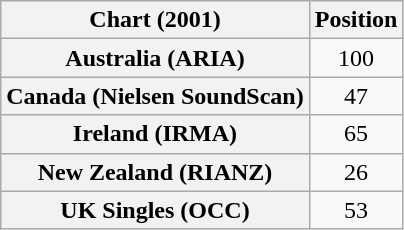<table class="wikitable sortable plainrowheaders" style="text-align:center">
<tr>
<th>Chart (2001)</th>
<th>Position</th>
</tr>
<tr>
<th scope="row">Australia (ARIA)</th>
<td>100</td>
</tr>
<tr>
<th scope="row">Canada (Nielsen SoundScan)</th>
<td>47</td>
</tr>
<tr>
<th scope="row">Ireland (IRMA)</th>
<td>65</td>
</tr>
<tr>
<th scope="row">New Zealand (RIANZ)</th>
<td>26</td>
</tr>
<tr>
<th scope="row">UK Singles (OCC)</th>
<td>53</td>
</tr>
</table>
